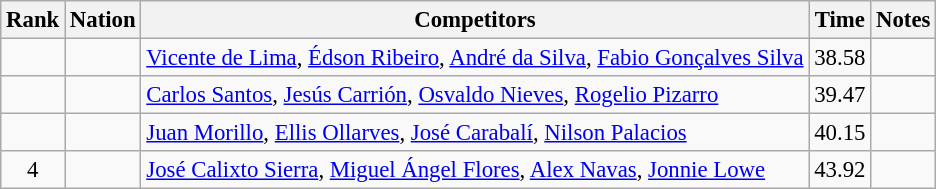<table class="wikitable sortable" style="text-align:center; font-size:95%">
<tr>
<th>Rank</th>
<th>Nation</th>
<th>Competitors</th>
<th>Time</th>
<th>Notes</th>
</tr>
<tr>
<td></td>
<td align=left></td>
<td align=left><a href='#'>Vicente de Lima</a>, <a href='#'>Édson Ribeiro</a>, <a href='#'>André da Silva</a>, <a href='#'>Fabio Gonçalves Silva</a></td>
<td>38.58</td>
<td></td>
</tr>
<tr>
<td></td>
<td align=left></td>
<td align=left><a href='#'>Carlos Santos</a>, <a href='#'>Jesús Carrión</a>, <a href='#'>Osvaldo Nieves</a>, <a href='#'>Rogelio Pizarro</a></td>
<td>39.47</td>
<td></td>
</tr>
<tr>
<td></td>
<td align=left></td>
<td align=left><a href='#'>Juan Morillo</a>, <a href='#'>Ellis Ollarves</a>, <a href='#'>José Carabalí</a>, <a href='#'>Nilson Palacios</a></td>
<td>40.15</td>
<td></td>
</tr>
<tr>
<td>4</td>
<td align=left></td>
<td align=left><a href='#'>José Calixto Sierra</a>, <a href='#'>Miguel Ángel Flores</a>, <a href='#'>Alex Navas</a>, <a href='#'>Jonnie Lowe</a></td>
<td>43.92</td>
<td></td>
</tr>
</table>
